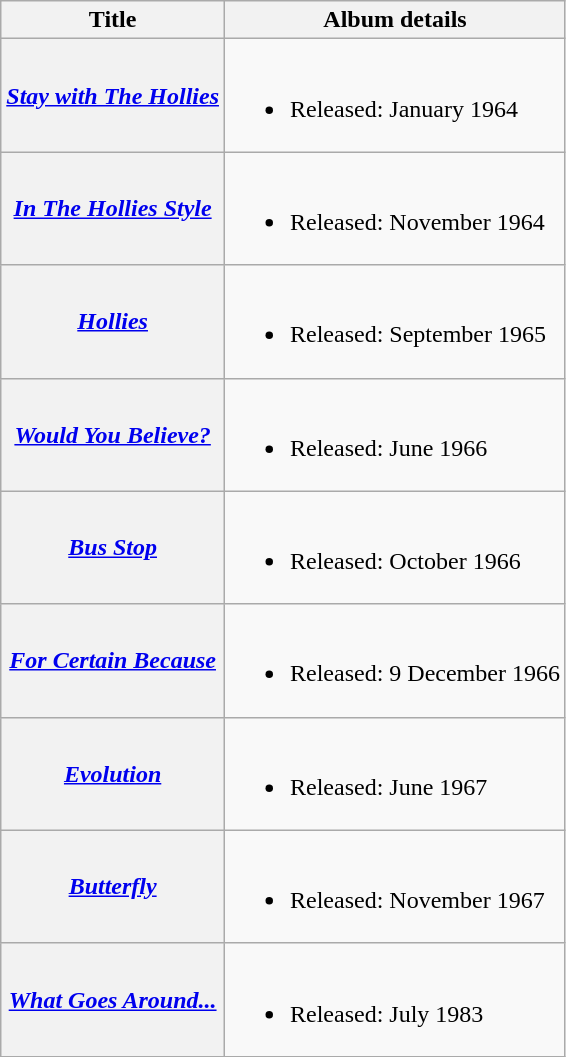<table class="wikitable plainrowheaders">
<tr>
<th scope="col">Title</th>
<th scope="col">Album details</th>
</tr>
<tr>
<th scope="row"><em><a href='#'>Stay with The Hollies</a></em></th>
<td><br><ul><li>Released: January 1964</li></ul></td>
</tr>
<tr>
<th scope="row"><em><a href='#'>In The Hollies Style</a></em></th>
<td><br><ul><li>Released: November 1964</li></ul></td>
</tr>
<tr>
<th scope="row"><em><a href='#'>Hollies</a></em></th>
<td><br><ul><li>Released: September 1965</li></ul></td>
</tr>
<tr>
<th scope="row"><em><a href='#'>Would You Believe?</a></em></th>
<td><br><ul><li>Released: June 1966</li></ul></td>
</tr>
<tr>
<th scope="row"><em><a href='#'>Bus Stop</a></em></th>
<td><br><ul><li>Released: October 1966</li></ul></td>
</tr>
<tr>
<th scope="row"><em><a href='#'>For Certain Because</a></em></th>
<td><br><ul><li>Released: 9 December 1966</li></ul></td>
</tr>
<tr>
<th scope="row"><em><a href='#'>Evolution</a></em></th>
<td><br><ul><li>Released: June 1967</li></ul></td>
</tr>
<tr>
<th scope="row"><em><a href='#'>Butterfly</a></em></th>
<td><br><ul><li>Released: November 1967</li></ul></td>
</tr>
<tr>
<th scope="row"><em><a href='#'>What Goes Around...</a></em></th>
<td><br><ul><li>Released: July 1983</li></ul></td>
</tr>
</table>
